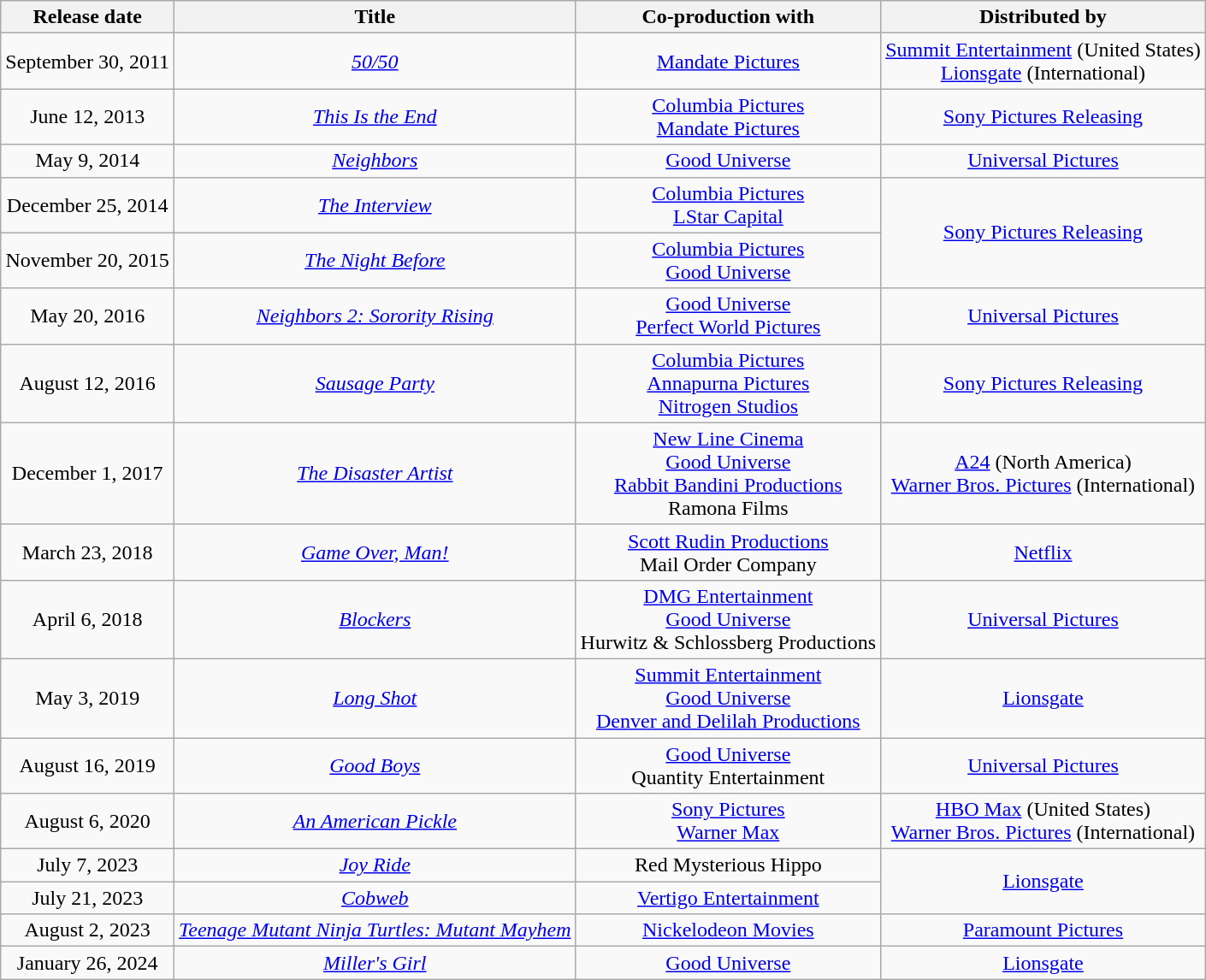<table class="wikitable" style="text-align:center;">
<tr>
<th scope="col">Release date</th>
<th scope="col">Title</th>
<th scope="col">Co-production with</th>
<th scope="col">Distributed by</th>
</tr>
<tr>
<td>September 30, 2011</td>
<td><em><a href='#'>50/50</a></em></td>
<td><a href='#'>Mandate Pictures</a></td>
<td><a href='#'>Summit Entertainment</a> (United States)<br><a href='#'>Lionsgate</a> (International)</td>
</tr>
<tr>
<td>June 12, 2013</td>
<td><em><a href='#'>This Is the End</a></em></td>
<td><a href='#'>Columbia Pictures</a><br><a href='#'>Mandate Pictures</a></td>
<td><a href='#'>Sony Pictures Releasing</a></td>
</tr>
<tr>
<td>May 9, 2014</td>
<td><em><a href='#'>Neighbors</a></em></td>
<td><a href='#'>Good Universe</a></td>
<td><a href='#'>Universal Pictures</a></td>
</tr>
<tr>
<td>December 25, 2014</td>
<td><em><a href='#'>The Interview</a></em></td>
<td><a href='#'>Columbia Pictures</a><br><a href='#'>LStar Capital</a></td>
<td rowspan=2><a href='#'>Sony Pictures Releasing</a></td>
</tr>
<tr>
<td>November 20, 2015</td>
<td><em><a href='#'>The Night Before</a></em></td>
<td><a href='#'>Columbia Pictures</a><br><a href='#'>Good Universe</a></td>
</tr>
<tr>
<td>May 20, 2016</td>
<td><em><a href='#'>Neighbors 2: Sorority Rising</a></em></td>
<td><a href='#'>Good Universe</a><br><a href='#'>Perfect World Pictures</a></td>
<td><a href='#'>Universal Pictures</a></td>
</tr>
<tr>
<td>August 12, 2016</td>
<td><em><a href='#'>Sausage Party</a></em></td>
<td><a href='#'>Columbia Pictures</a><br><a href='#'>Annapurna Pictures</a><br><a href='#'>Nitrogen Studios</a></td>
<td><a href='#'>Sony Pictures Releasing</a></td>
</tr>
<tr>
<td>December 1, 2017</td>
<td><em><a href='#'>The Disaster Artist</a></em></td>
<td><a href='#'>New Line Cinema</a><br><a href='#'>Good Universe</a><br><a href='#'>Rabbit Bandini Productions</a><br>Ramona Films</td>
<td><a href='#'>A24</a> (North America)<br><a href='#'>Warner Bros. Pictures</a> (International)</td>
</tr>
<tr>
<td>March 23, 2018</td>
<td><em><a href='#'>Game Over, Man!</a></em></td>
<td><a href='#'>Scott Rudin Productions</a><br>Mail Order Company</td>
<td><a href='#'>Netflix</a></td>
</tr>
<tr>
<td>April 6, 2018</td>
<td><em><a href='#'>Blockers</a></em></td>
<td><a href='#'>DMG Entertainment</a><br><a href='#'>Good Universe</a><br>Hurwitz & Schlossberg Productions</td>
<td><a href='#'>Universal Pictures</a></td>
</tr>
<tr>
<td>May 3, 2019</td>
<td><em><a href='#'>Long Shot</a></em></td>
<td><a href='#'>Summit Entertainment</a><br><a href='#'>Good Universe</a><br><a href='#'>Denver and Delilah Productions</a></td>
<td><a href='#'>Lionsgate</a></td>
</tr>
<tr>
<td>August 16, 2019</td>
<td><em><a href='#'>Good Boys</a></em></td>
<td><a href='#'>Good Universe</a><br>Quantity Entertainment</td>
<td><a href='#'>Universal Pictures</a></td>
</tr>
<tr>
<td>August 6, 2020</td>
<td><em><a href='#'>An American Pickle</a></em></td>
<td><a href='#'>Sony Pictures</a><br><a href='#'>Warner Max</a></td>
<td><a href='#'>HBO Max</a> (United States)<br><a href='#'>Warner Bros. Pictures</a> (International)</td>
</tr>
<tr>
<td>July 7, 2023</td>
<td><em><a href='#'>Joy Ride</a></em></td>
<td>Red Mysterious Hippo</td>
<td rowspan="2"><a href='#'>Lionsgate</a></td>
</tr>
<tr>
<td>July 21, 2023</td>
<td><em><a href='#'>Cobweb</a></em></td>
<td><a href='#'>Vertigo Entertainment</a></td>
</tr>
<tr>
<td>August 2, 2023</td>
<td><em><a href='#'>Teenage Mutant Ninja Turtles: Mutant Mayhem</a></em></td>
<td><a href='#'>Nickelodeon Movies</a></td>
<td><a href='#'>Paramount Pictures</a></td>
</tr>
<tr>
<td>January 26, 2024</td>
<td><em><a href='#'>Miller's Girl</a></em></td>
<td><a href='#'>Good Universe</a></td>
<td><a href='#'>Lionsgate</a></td>
</tr>
</table>
